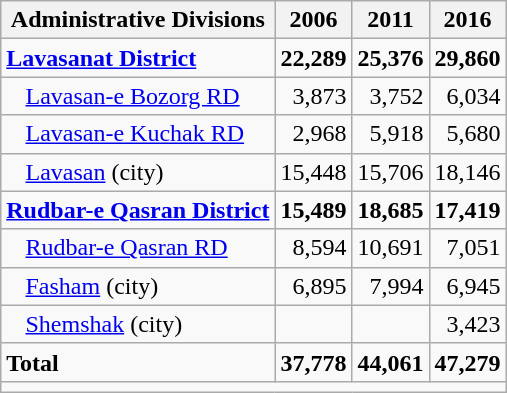<table class="wikitable">
<tr>
<th>Administrative Divisions</th>
<th>2006</th>
<th>2011</th>
<th>2016</th>
</tr>
<tr>
<td><strong><a href='#'>Lavasanat District</a></strong></td>
<td style="text-align: right;"><strong>22,289</strong></td>
<td style="text-align: right;"><strong>25,376</strong></td>
<td style="text-align: right;"><strong>29,860</strong></td>
</tr>
<tr>
<td style="padding-left: 1em;"><a href='#'>Lavasan-e Bozorg RD</a></td>
<td style="text-align: right;">3,873</td>
<td style="text-align: right;">3,752</td>
<td style="text-align: right;">6,034</td>
</tr>
<tr>
<td style="padding-left: 1em;"><a href='#'>Lavasan-e Kuchak RD</a></td>
<td style="text-align: right;">2,968</td>
<td style="text-align: right;">5,918</td>
<td style="text-align: right;">5,680</td>
</tr>
<tr>
<td style="padding-left: 1em;"><a href='#'>Lavasan</a> (city)</td>
<td style="text-align: right;">15,448</td>
<td style="text-align: right;">15,706</td>
<td style="text-align: right;">18,146</td>
</tr>
<tr>
<td><strong><a href='#'>Rudbar-e Qasran District</a></strong></td>
<td style="text-align: right;"><strong>15,489</strong></td>
<td style="text-align: right;"><strong>18,685</strong></td>
<td style="text-align: right;"><strong>17,419</strong></td>
</tr>
<tr>
<td style="padding-left: 1em;"><a href='#'>Rudbar-e Qasran RD</a></td>
<td style="text-align: right;">8,594</td>
<td style="text-align: right;">10,691</td>
<td style="text-align: right;">7,051</td>
</tr>
<tr>
<td style="padding-left: 1em;"><a href='#'>Fasham</a> (city)</td>
<td style="text-align: right;">6,895</td>
<td style="text-align: right;">7,994</td>
<td style="text-align: right;">6,945</td>
</tr>
<tr>
<td style="padding-left: 1em;"><a href='#'>Shemshak</a> (city)</td>
<td style="text-align: right;"></td>
<td style="text-align: right;"></td>
<td style="text-align: right;">3,423</td>
</tr>
<tr>
<td><strong>Total</strong></td>
<td style="text-align: right;"><strong>37,778</strong></td>
<td style="text-align: right;"><strong>44,061</strong></td>
<td style="text-align: right;"><strong>47,279</strong></td>
</tr>
<tr>
<td colspan=4></td>
</tr>
</table>
